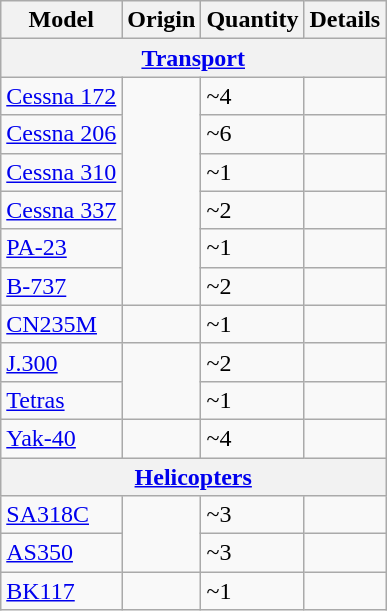<table class="wikitable">
<tr>
<th>Model</th>
<th>Origin</th>
<th>Quantity</th>
<th>Details</th>
</tr>
<tr>
<th colspan="4"><a href='#'>Transport</a></th>
</tr>
<tr>
<td><a href='#'>Cessna 172</a></td>
<td rowspan="6"></td>
<td>~4</td>
<td></td>
</tr>
<tr>
<td><a href='#'>Cessna 206</a></td>
<td>~6</td>
<td></td>
</tr>
<tr>
<td><a href='#'>Cessna 310</a></td>
<td>~1</td>
<td></td>
</tr>
<tr>
<td><a href='#'>Cessna 337</a></td>
<td>~2</td>
<td></td>
</tr>
<tr>
<td><a href='#'>PA-23</a></td>
<td>~1</td>
<td></td>
</tr>
<tr>
<td><a href='#'>B-737</a></td>
<td>~2</td>
<td></td>
</tr>
<tr>
<td><a href='#'>CN235M</a></td>
<td></td>
<td>~1</td>
<td></td>
</tr>
<tr>
<td><a href='#'>J.300</a></td>
<td rowspan="2"></td>
<td>~2</td>
<td></td>
</tr>
<tr>
<td><a href='#'>Tetras</a></td>
<td>~1</td>
<td></td>
</tr>
<tr>
<td><a href='#'>Yak-40</a></td>
<td></td>
<td>~4</td>
<td></td>
</tr>
<tr>
<th colspan="4"><a href='#'>Helicopters</a></th>
</tr>
<tr>
<td><a href='#'>SA318C</a></td>
<td rowspan="2"></td>
<td>~3</td>
<td></td>
</tr>
<tr>
<td><a href='#'>AS350</a></td>
<td>~3</td>
<td></td>
</tr>
<tr>
<td><a href='#'>BK117</a></td>
<td></td>
<td>~1</td>
<td></td>
</tr>
</table>
